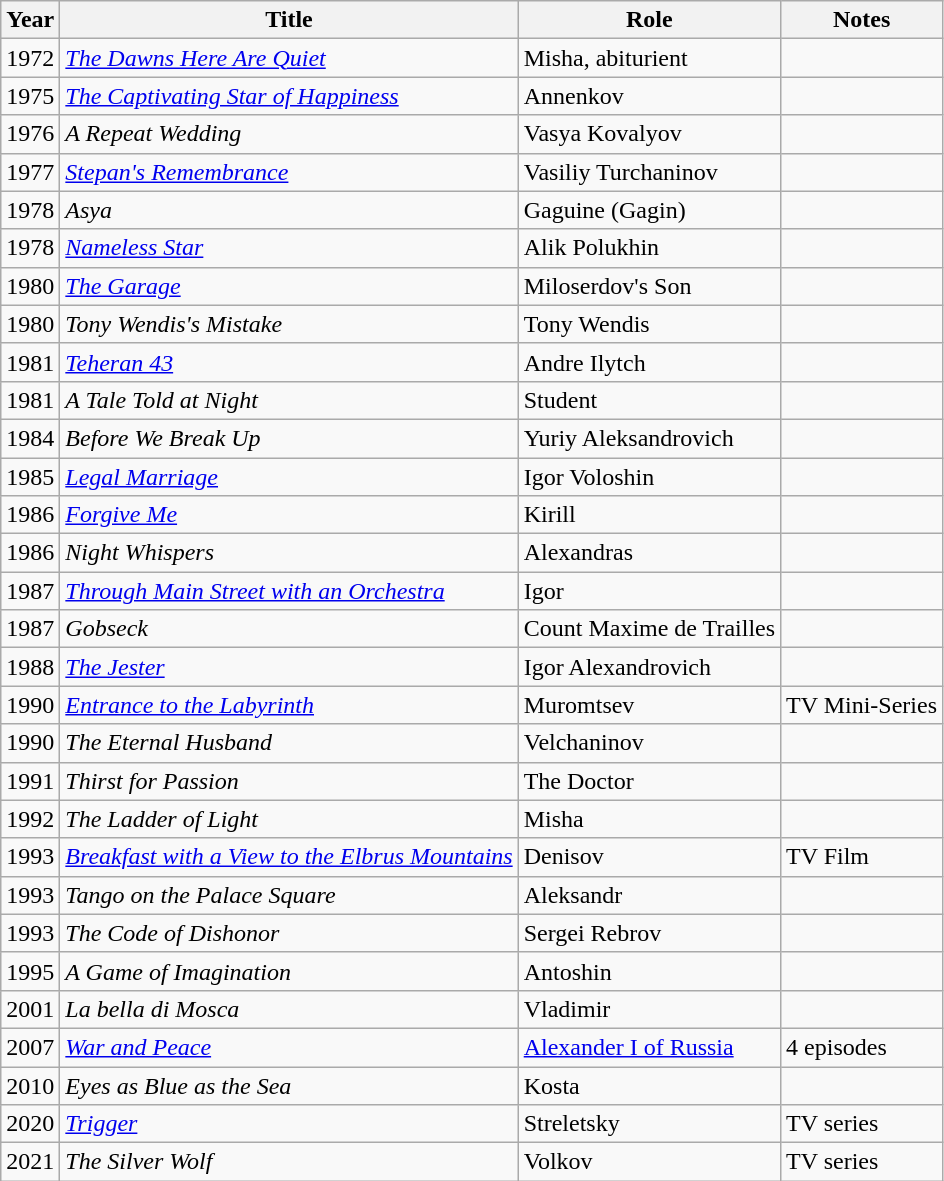<table class="wikitable">
<tr>
<th>Year</th>
<th>Title</th>
<th>Role</th>
<th>Notes</th>
</tr>
<tr>
<td>1972</td>
<td><em><a href='#'>The Dawns Here Are Quiet</a></em></td>
<td>Misha, abiturient</td>
<td></td>
</tr>
<tr>
<td>1975</td>
<td><em><a href='#'>The Captivating Star of Happiness</a></em></td>
<td>Annenkov</td>
<td></td>
</tr>
<tr>
<td>1976</td>
<td><em>A Repeat Wedding</em></td>
<td>Vasya Kovalyov</td>
<td></td>
</tr>
<tr>
<td>1977</td>
<td><em><a href='#'>Stepan's Remembrance</a></em></td>
<td>Vasiliy Turchaninov</td>
<td></td>
</tr>
<tr>
<td>1978</td>
<td><em>Asya</em></td>
<td>Gaguine (Gagin)</td>
<td></td>
</tr>
<tr>
<td>1978</td>
<td><em><a href='#'>Nameless Star</a></em></td>
<td>Alik Polukhin</td>
<td></td>
</tr>
<tr>
<td>1980</td>
<td><em><a href='#'>The Garage</a></em></td>
<td>Miloserdov's Son</td>
<td></td>
</tr>
<tr>
<td>1980</td>
<td><em>Tony Wendis's Mistake</em></td>
<td>Tony Wendis</td>
<td></td>
</tr>
<tr>
<td>1981</td>
<td><em><a href='#'>Teheran 43</a></em></td>
<td>Andre Ilytch</td>
<td></td>
</tr>
<tr>
<td>1981</td>
<td><em>A Tale Told at Night</em></td>
<td>Student</td>
<td></td>
</tr>
<tr>
<td>1984</td>
<td><em>Before We Break Up</em></td>
<td>Yuriy Aleksandrovich</td>
<td></td>
</tr>
<tr>
<td>1985</td>
<td><em><a href='#'>Legal Marriage</a></em></td>
<td>Igor Voloshin</td>
<td></td>
</tr>
<tr>
<td>1986</td>
<td><em><a href='#'>Forgive Me</a></em></td>
<td>Kirill</td>
<td></td>
</tr>
<tr>
<td>1986</td>
<td><em>Night Whispers</em></td>
<td>Alexandras</td>
<td></td>
</tr>
<tr>
<td>1987</td>
<td><em><a href='#'>Through Main Street with an Orchestra</a></em></td>
<td>Igor</td>
<td></td>
</tr>
<tr>
<td>1987</td>
<td><em>Gobseck</em></td>
<td>Count Maxime de Trailles</td>
<td></td>
</tr>
<tr>
<td>1988</td>
<td><em><a href='#'>The Jester</a></em></td>
<td>Igor Alexandrovich</td>
<td></td>
</tr>
<tr>
<td>1990</td>
<td><em><a href='#'>Entrance to the Labyrinth</a></em></td>
<td>Muromtsev</td>
<td>TV Mini-Series</td>
</tr>
<tr>
<td>1990</td>
<td><em>The Eternal Husband</em></td>
<td>Velchaninov</td>
<td></td>
</tr>
<tr>
<td>1991</td>
<td><em>Thirst for Рassion</em></td>
<td>The Doctor</td>
<td></td>
</tr>
<tr>
<td>1992</td>
<td><em>The Ladder of Light</em></td>
<td>Misha</td>
<td></td>
</tr>
<tr>
<td>1993</td>
<td><em><a href='#'>Breakfast with a View to the Elbrus Mountains</a></em></td>
<td>Denisov</td>
<td>TV Film</td>
</tr>
<tr>
<td>1993</td>
<td><em>Tango on the Palace Square</em></td>
<td>Aleksandr</td>
<td></td>
</tr>
<tr>
<td>1993</td>
<td><em>The Code of Dishonor</em></td>
<td>Sergei Rebrov</td>
<td></td>
</tr>
<tr>
<td>1995</td>
<td><em>A Game of Imagination</em></td>
<td>Antoshin</td>
<td></td>
</tr>
<tr>
<td>2001</td>
<td><em>La bella di Mosca</em></td>
<td>Vladimir</td>
<td></td>
</tr>
<tr>
<td>2007</td>
<td><em><a href='#'>War and Peace</a></em></td>
<td><a href='#'>Alexander I of Russia</a></td>
<td>4 episodes</td>
</tr>
<tr>
<td>2010</td>
<td><em>Eyes as Blue as the Sea</em></td>
<td>Kosta</td>
<td></td>
</tr>
<tr>
<td>2020</td>
<td><em><a href='#'>Trigger</a></em></td>
<td>Streletsky</td>
<td>TV series</td>
</tr>
<tr>
<td>2021</td>
<td><em>The Silver Wolf</em></td>
<td>Volkov</td>
<td>TV series</td>
</tr>
</table>
